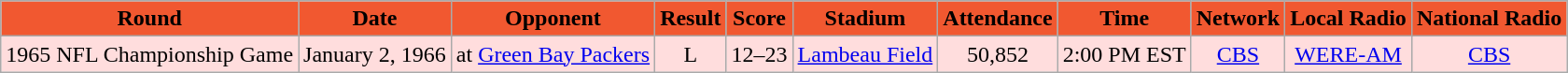<table class="wikitable">
<tr>
<th style="background:#F15830;">Round</th>
<th style="background:#F15830;">Date</th>
<th style="background:#F15830;">Opponent</th>
<th style="background:#F15830;">Result</th>
<th style="background:#F15830;">Score</th>
<th style="background:#F15830;">Stadium</th>
<th style="background:#F15830;">Attendance</th>
<th style="background:#F15830;">Time</th>
<th style="background:#F15830;">Network</th>
<th style="background:#F15830;">Local Radio</th>
<th style="background:#F15830;">National Radio</th>
</tr>
<tr style="background: #ffdddd; text-align: center">
<td>1965 NFL Championship Game</td>
<td style="text-align: left;">January 2, 1966</td>
<td style="text-align: left;">at <a href='#'>Green Bay Packers</a></td>
<td>L</td>
<td>12–23</td>
<td><a href='#'>Lambeau Field</a></td>
<td align="center">50,852</td>
<td>2:00 PM EST</td>
<td><a href='#'>CBS</a></td>
<td><a href='#'>WERE-AM</a></td>
<td><a href='#'>CBS</a></td>
</tr>
</table>
